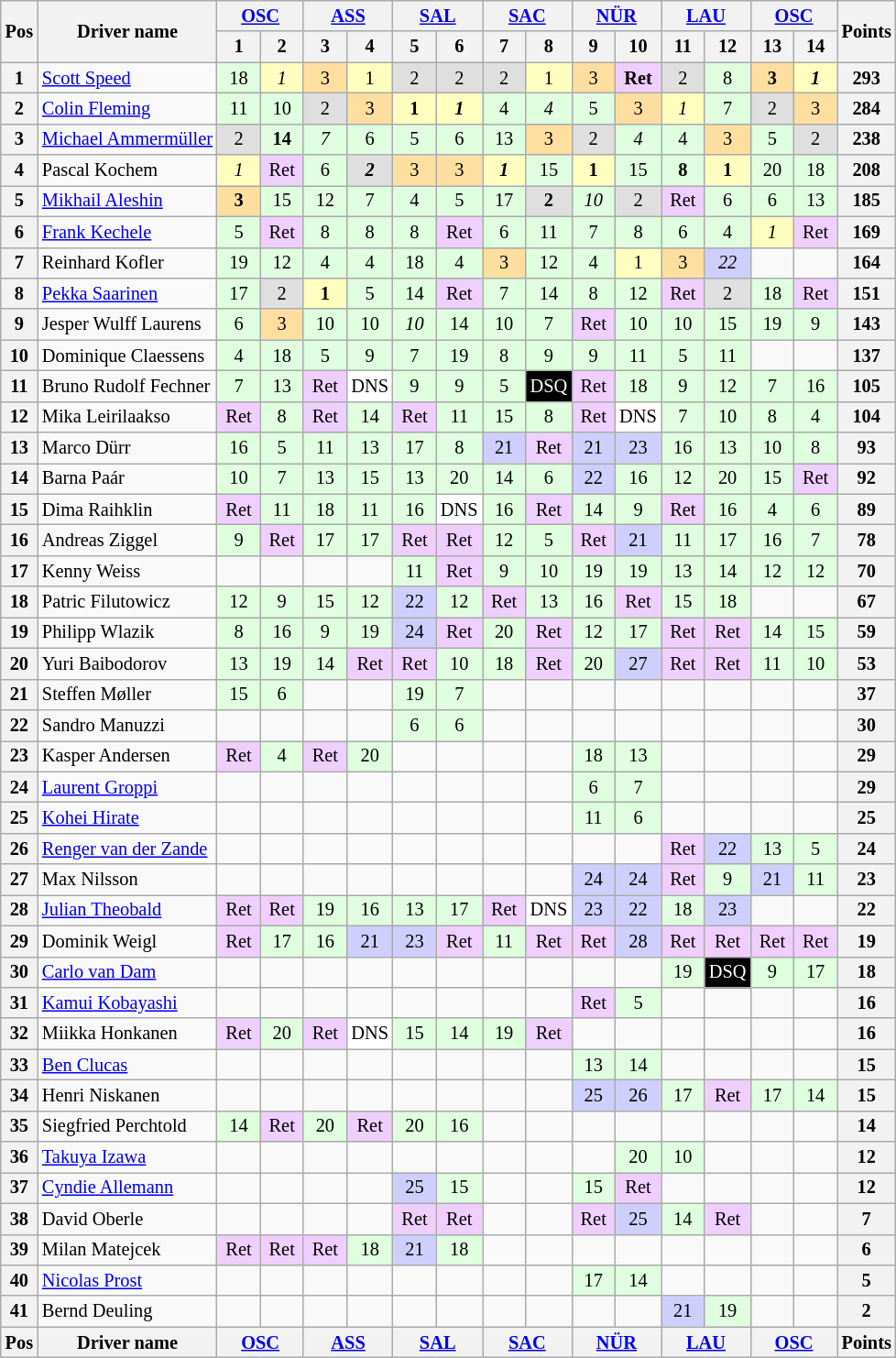<table class="wikitable" style="font-size:85%; text-align:center">
<tr>
<th rowspan=2>Pos</th>
<th rowspan=2>Driver name</th>
<th colspan=2><a href='#'>OSC</a><br></th>
<th colspan=2><a href='#'>ASS</a><br></th>
<th colspan=2><a href='#'>SAL</a><br></th>
<th colspan=2><a href='#'>SAC</a><br></th>
<th colspan=2><a href='#'>NÜR</a><br></th>
<th colspan=2><a href='#'>LAU</a><br></th>
<th colspan=2><a href='#'>OSC</a><br></th>
<th rowspan=2>Points</th>
</tr>
<tr>
<th width=25>1</th>
<th width=25>2</th>
<th width=25>3</th>
<th width=25>4</th>
<th width=25>5</th>
<th width=25>6</th>
<th width=25>7</th>
<th width=25>8</th>
<th width=25>9</th>
<th width=25>10</th>
<th width=25>11</th>
<th width=25>12</th>
<th width=25>13</th>
<th width=25>14</th>
</tr>
<tr>
<th>1</th>
<td align=left> <a href='#'>Scott Speed</a></td>
<td style="background:#DFFFDF;">18</td>
<td style="background:#FFFFBF;"><em>1</em></td>
<td style="background:#FFDF9F;">3</td>
<td style="background:#FFFFBF;">1</td>
<td style="background:#DFDFDF;">2</td>
<td style="background:#DFDFDF;">2</td>
<td style="background:#DFDFDF;">2</td>
<td style="background:#FFFFBF;">1</td>
<td style="background:#FFDF9F;">3</td>
<td style="background:#EFCFFF;"><strong>Ret</strong></td>
<td style="background:#DFDFDF;">2</td>
<td style="background:#DFFFDF;">8</td>
<td style="background:#FFDF9F;"><strong>3</strong></td>
<td style="background:#FFFFBF;"><strong><em>1</em></strong></td>
<th>293</th>
</tr>
<tr>
<th>2</th>
<td align=left> <a href='#'>Colin Fleming</a></td>
<td style="background:#DFFFDF;">11</td>
<td style="background:#DFFFDF;">10</td>
<td style="background:#DFDFDF;">2</td>
<td style="background:#FFDF9F;">3</td>
<td style="background:#FFFFBF;"><strong>1</strong></td>
<td style="background:#FFFFBF;"><strong><em>1</em></strong></td>
<td style="background:#DFFFDF;">4</td>
<td style="background:#DFFFDF;"><em>4</em></td>
<td style="background:#DFFFDF;">5</td>
<td style="background:#FFDF9F;">3</td>
<td style="background:#FFFFBF;"><em>1</em></td>
<td style="background:#DFFFDF;">7</td>
<td style="background:#DFDFDF;">2</td>
<td style="background:#FFDF9F;">3</td>
<th>284</th>
</tr>
<tr>
<th>3</th>
<td align=left> <a href='#'>Michael Ammermüller</a></td>
<td style="background:#DFDFDF;">2</td>
<td style="background:#DFFFDF;"><strong>14</strong></td>
<td style="background:#DFFFDF;"><em>7</em></td>
<td style="background:#DFFFDF;">6</td>
<td style="background:#DFFFDF;">5</td>
<td style="background:#DFFFDF;">6</td>
<td style="background:#DFFFDF;">13</td>
<td style="background:#FFDF9F;">3</td>
<td style="background:#DFDFDF;">2</td>
<td style="background:#DFFFDF;"><em>4</em></td>
<td style="background:#DFFFDF;">4</td>
<td style="background:#FFDF9F;">3</td>
<td style="background:#DFFFDF;">5</td>
<td style="background:#DFDFDF;">2</td>
<th>238</th>
</tr>
<tr>
<th>4</th>
<td align=left> Pascal Kochem</td>
<td style="background:#FFFFBF;"><em>1</em></td>
<td style="background:#EFCFFF;">Ret</td>
<td style="background:#DFFFDF;">6</td>
<td style="background:#DFDFDF;"><strong><em>2</em></strong></td>
<td style="background:#FFDF9F;">3</td>
<td style="background:#FFDF9F;">3</td>
<td style="background:#FFFFBF;"><strong><em>1</em></strong></td>
<td style="background:#DFFFDF;">15</td>
<td style="background:#FFFFBF;"><strong>1</strong></td>
<td style="background:#DFFFDF;">15</td>
<td style="background:#DFFFDF;"><strong>8</strong></td>
<td style="background:#FFFFBF;"><strong>1</strong></td>
<td style="background:#DFFFDF;">20</td>
<td style="background:#DFFFDF;">18</td>
<th>208</th>
</tr>
<tr>
<th>5</th>
<td align=left> <a href='#'>Mikhail Aleshin</a></td>
<td style="background:#FFDF9F;"><strong>3</strong></td>
<td style="background:#DFFFDF;">15</td>
<td style="background:#DFFFDF;">12</td>
<td style="background:#DFFFDF;">7</td>
<td style="background:#DFFFDF;">4</td>
<td style="background:#DFFFDF;">5</td>
<td style="background:#DFFFDF;">17</td>
<td style="background:#DFDFDF;"><strong>2</strong></td>
<td style="background:#DFFFDF;"><em>10</em></td>
<td style="background:#DFDFDF;">2</td>
<td style="background:#EFCFFF;">Ret</td>
<td style="background:#DFFFDF;">6</td>
<td style="background:#DFFFDF;">6</td>
<td style="background:#DFFFDF;">13</td>
<th>185</th>
</tr>
<tr>
<th>6</th>
<td align=left> <a href='#'>Frank Kechele</a></td>
<td style="background:#DFFFDF;">5</td>
<td style="background:#EFCFFF;">Ret</td>
<td style="background:#DFFFDF;">8</td>
<td style="background:#DFFFDF;">8</td>
<td style="background:#DFFFDF;">8</td>
<td style="background:#EFCFFF;">Ret</td>
<td style="background:#DFFFDF;">6</td>
<td style="background:#DFFFDF;">11</td>
<td style="background:#DFFFDF;">7</td>
<td style="background:#DFFFDF;">8</td>
<td style="background:#DFFFDF;">6</td>
<td style="background:#DFFFDF;">4</td>
<td style="background:#FFFFBF;"><em>1</em></td>
<td style="background:#EFCFFF;">Ret</td>
<th>169</th>
</tr>
<tr>
<th>7</th>
<td align=left> Reinhard Kofler</td>
<td style="background:#DFFFDF;">19</td>
<td style="background:#DFFFDF;">12</td>
<td style="background:#DFFFDF;">4</td>
<td style="background:#DFFFDF;">4</td>
<td style="background:#DFFFDF;">18</td>
<td style="background:#DFFFDF;">4</td>
<td style="background:#FFDF9F;">3</td>
<td style="background:#DFFFDF;">12</td>
<td style="background:#DFFFDF;">4</td>
<td style="background:#FFFFBF;">1</td>
<td style="background:#FFDF9F;">3</td>
<td style="background:#CFCFFF;"><em>22</em></td>
<td></td>
<td></td>
<th>164</th>
</tr>
<tr>
<th>8</th>
<td align=left> <a href='#'>Pekka Saarinen</a></td>
<td style="background:#DFFFDF;">17</td>
<td style="background:#DFDFDF;">2</td>
<td style="background:#FFFFBF;"><strong>1</strong></td>
<td style="background:#DFFFDF;">5</td>
<td style="background:#DFFFDF;">14</td>
<td style="background:#EFCFFF;">Ret</td>
<td style="background:#DFFFDF;">7</td>
<td style="background:#DFFFDF;">14</td>
<td style="background:#DFFFDF;">8</td>
<td style="background:#DFFFDF;">12</td>
<td style="background:#EFCFFF;">Ret</td>
<td style="background:#DFDFDF;">2</td>
<td style="background:#DFFFDF;">18</td>
<td style="background:#EFCFFF;">Ret</td>
<th>151</th>
</tr>
<tr>
<th>9</th>
<td align=left> Jesper Wulff Laurens</td>
<td style="background:#DFFFDF;">6</td>
<td style="background:#FFDF9F;">3</td>
<td style="background:#DFFFDF;">10</td>
<td style="background:#DFFFDF;">10</td>
<td style="background:#DFFFDF;"><em>10</em></td>
<td style="background:#DFFFDF;">14</td>
<td style="background:#DFFFDF;">10</td>
<td style="background:#DFFFDF;">7</td>
<td style="background:#EFCFFF;">Ret</td>
<td style="background:#DFFFDF;">10</td>
<td style="background:#DFFFDF;">10</td>
<td style="background:#DFFFDF;">15</td>
<td style="background:#DFFFDF;">19</td>
<td style="background:#DFFFDF;">9</td>
<th>143</th>
</tr>
<tr>
<th>10</th>
<td align=left> Dominique Claessens</td>
<td style="background:#DFFFDF;">4</td>
<td style="background:#DFFFDF;">18</td>
<td style="background:#DFFFDF;">5</td>
<td style="background:#DFFFDF;">9</td>
<td style="background:#DFFFDF;">7</td>
<td style="background:#DFFFDF;">19</td>
<td style="background:#DFFFDF;">8</td>
<td style="background:#DFFFDF;">9</td>
<td style="background:#DFFFDF;">9</td>
<td style="background:#DFFFDF;">11</td>
<td style="background:#DFFFDF;">5</td>
<td style="background:#DFFFDF;">11</td>
<td></td>
<td></td>
<th>137</th>
</tr>
<tr>
<th>11</th>
<td align=left> Bruno Rudolf Fechner</td>
<td style="background:#DFFFDF;">7</td>
<td style="background:#DFFFDF;">13</td>
<td style="background:#EFCFFF;">Ret</td>
<td style="background:#FFFFFF;">DNS</td>
<td style="background:#DFFFDF;">9</td>
<td style="background:#DFFFDF;">9</td>
<td style="background:#DFFFDF;">5</td>
<td style="background:#000000; color:white">DSQ</td>
<td style="background:#EFCFFF;">Ret</td>
<td style="background:#DFFFDF;">18</td>
<td style="background:#DFFFDF;">9</td>
<td style="background:#DFFFDF;">12</td>
<td style="background:#DFFFDF;">7</td>
<td style="background:#DFFFDF;">16</td>
<th>105</th>
</tr>
<tr>
<th>12</th>
<td align=left> Mika Leirilaakso</td>
<td style="background:#EFCFFF;">Ret</td>
<td style="background:#DFFFDF;">8</td>
<td style="background:#EFCFFF;">Ret</td>
<td style="background:#DFFFDF;">14</td>
<td style="background:#EFCFFF;">Ret</td>
<td style="background:#DFFFDF;">11</td>
<td style="background:#DFFFDF;">15</td>
<td style="background:#DFFFDF;">8</td>
<td style="background:#EFCFFF;">Ret</td>
<td style="background:#FFFFFF;">DNS</td>
<td style="background:#DFFFDF;">7</td>
<td style="background:#DFFFDF;">10</td>
<td style="background:#DFFFDF;">8</td>
<td style="background:#DFFFDF;">4</td>
<th>104</th>
</tr>
<tr>
<th>13</th>
<td align=left> Marco Dürr</td>
<td style="background:#DFFFDF;">16</td>
<td style="background:#DFFFDF;">5</td>
<td style="background:#DFFFDF;">11</td>
<td style="background:#DFFFDF;">13</td>
<td style="background:#DFFFDF;">17</td>
<td style="background:#DFFFDF;">8</td>
<td style="background:#CFCFFF;">21</td>
<td style="background:#EFCFFF;">Ret</td>
<td style="background:#CFCFFF;">21</td>
<td style="background:#CFCFFF;">23</td>
<td style="background:#DFFFDF;">16</td>
<td style="background:#DFFFDF;">13</td>
<td style="background:#DFFFDF;">10</td>
<td style="background:#DFFFDF;">8</td>
<th>93</th>
</tr>
<tr>
<th>14</th>
<td align=left> Barna Paár</td>
<td style="background:#DFFFDF;">10</td>
<td style="background:#DFFFDF;">7</td>
<td style="background:#DFFFDF;">13</td>
<td style="background:#DFFFDF;">15</td>
<td style="background:#DFFFDF;">13</td>
<td style="background:#DFFFDF;">20</td>
<td style="background:#DFFFDF;">14</td>
<td style="background:#DFFFDF;">6</td>
<td style="background:#CFCFFF;">22</td>
<td style="background:#DFFFDF;">16</td>
<td style="background:#DFFFDF;">12</td>
<td style="background:#DFFFDF;">20</td>
<td style="background:#DFFFDF;">15</td>
<td style="background:#EFCFFF;">Ret</td>
<th>92</th>
</tr>
<tr>
<th>15</th>
<td align=left> Dima Raihklin</td>
<td style="background:#EFCFFF;">Ret</td>
<td style="background:#DFFFDF;">11</td>
<td style="background:#DFFFDF;">18</td>
<td style="background:#DFFFDF;">11</td>
<td style="background:#DFFFDF;">16</td>
<td style="background:#FFFFFF;">DNS</td>
<td style="background:#DFFFDF;">16</td>
<td style="background:#EFCFFF;">Ret</td>
<td style="background:#DFFFDF;">14</td>
<td style="background:#DFFFDF;">9</td>
<td style="background:#EFCFFF;">Ret</td>
<td style="background:#DFFFDF;">16</td>
<td style="background:#DFFFDF;">4</td>
<td style="background:#DFFFDF;">6</td>
<th>89</th>
</tr>
<tr>
<th>16</th>
<td align=left> Andreas Ziggel</td>
<td style="background:#DFFFDF;">9</td>
<td style="background:#EFCFFF;">Ret</td>
<td style="background:#DFFFDF;">17</td>
<td style="background:#DFFFDF;">17</td>
<td style="background:#EFCFFF;">Ret</td>
<td style="background:#EFCFFF;">Ret</td>
<td style="background:#DFFFDF;">12</td>
<td style="background:#DFFFDF;">5</td>
<td style="background:#EFCFFF;">Ret</td>
<td style="background:#CFCFFF;">21</td>
<td style="background:#DFFFDF;">11</td>
<td style="background:#DFFFDF;">17</td>
<td style="background:#DFFFDF;">16</td>
<td style="background:#DFFFDF;">7</td>
<th>78</th>
</tr>
<tr>
<th>17</th>
<td align=left> Kenny Weiss</td>
<td></td>
<td></td>
<td></td>
<td></td>
<td style="background:#DFFFDF;">11</td>
<td style="background:#EFCFFF;">Ret</td>
<td style="background:#DFFFDF;">9</td>
<td style="background:#DFFFDF;">10</td>
<td style="background:#DFFFDF;">19</td>
<td style="background:#DFFFDF;">19</td>
<td style="background:#DFFFDF;">13</td>
<td style="background:#DFFFDF;">14</td>
<td style="background:#DFFFDF;">12</td>
<td style="background:#DFFFDF;">12</td>
<th>70</th>
</tr>
<tr>
<th>18</th>
<td align=left> Patric Filutowicz</td>
<td style="background:#DFFFDF;">12</td>
<td style="background:#DFFFDF;">9</td>
<td style="background:#DFFFDF;">15</td>
<td style="background:#DFFFDF;">12</td>
<td style="background:#CFCFFF;">22</td>
<td style="background:#DFFFDF;">12</td>
<td style="background:#EFCFFF;">Ret</td>
<td style="background:#DFFFDF;">13</td>
<td style="background:#DFFFDF;">16</td>
<td style="background:#EFCFFF;">Ret</td>
<td style="background:#DFFFDF;">15</td>
<td style="background:#DFFFDF;">18</td>
<td></td>
<td></td>
<th>67</th>
</tr>
<tr>
<th>19</th>
<td align=left> Philipp Wlazik</td>
<td style="background:#DFFFDF;">8</td>
<td style="background:#DFFFDF;">16</td>
<td style="background:#DFFFDF;">9</td>
<td style="background:#DFFFDF;">19</td>
<td style="background:#CFCFFF;">24</td>
<td style="background:#EFCFFF;">Ret</td>
<td style="background:#DFFFDF;">20</td>
<td style="background:#EFCFFF;">Ret</td>
<td style="background:#DFFFDF;">12</td>
<td style="background:#DFFFDF;">17</td>
<td style="background:#EFCFFF;">Ret</td>
<td style="background:#EFCFFF;">Ret</td>
<td style="background:#DFFFDF;">14</td>
<td style="background:#DFFFDF;">15</td>
<th>59</th>
</tr>
<tr>
<th>20</th>
<td align=left> Yuri Baibodorov</td>
<td style="background:#DFFFDF;">13</td>
<td style="background:#DFFFDF;">19</td>
<td style="background:#DFFFDF;">14</td>
<td style="background:#EFCFFF;">Ret</td>
<td style="background:#EFCFFF;">Ret</td>
<td style="background:#DFFFDF;">10</td>
<td style="background:#DFFFDF;">18</td>
<td style="background:#EFCFFF;">Ret</td>
<td style="background:#DFFFDF;">20</td>
<td style="background:#CFCFFF;">27</td>
<td style="background:#EFCFFF;">Ret</td>
<td style="background:#EFCFFF;">Ret</td>
<td style="background:#DFFFDF;">11</td>
<td style="background:#DFFFDF;">10</td>
<th>53</th>
</tr>
<tr>
<th>21</th>
<td align=left> Steffen Møller</td>
<td style="background:#DFFFDF;">15</td>
<td style="background:#DFFFDF;">6</td>
<td></td>
<td></td>
<td style="background:#DFFFDF;">19</td>
<td style="background:#DFFFDF;">7</td>
<td></td>
<td></td>
<td></td>
<td></td>
<td></td>
<td></td>
<td></td>
<td></td>
<th>37</th>
</tr>
<tr>
<th>22</th>
<td align=left> Sandro Manuzzi</td>
<td></td>
<td></td>
<td></td>
<td></td>
<td style="background:#DFFFDF;">6</td>
<td style="background:#DFFFDF;">6</td>
<td></td>
<td></td>
<td></td>
<td></td>
<td></td>
<td></td>
<td></td>
<td></td>
<th>30</th>
</tr>
<tr>
<th>23</th>
<td align=left> Kasper Andersen</td>
<td style="background:#EFCFFF;">Ret</td>
<td style="background:#DFFFDF;">4</td>
<td style="background:#EFCFFF;">Ret</td>
<td style="background:#DFFFDF;">20</td>
<td></td>
<td></td>
<td></td>
<td></td>
<td style="background:#DFFFDF;">18</td>
<td style="background:#DFFFDF;">13</td>
<td></td>
<td></td>
<td></td>
<td></td>
<th>29</th>
</tr>
<tr>
<th>24</th>
<td align=left> <a href='#'>Laurent Groppi</a></td>
<td></td>
<td></td>
<td></td>
<td></td>
<td></td>
<td></td>
<td></td>
<td></td>
<td style="background:#DFFFDF;">6</td>
<td style="background:#DFFFDF;">7</td>
<td></td>
<td></td>
<td></td>
<td></td>
<th>29</th>
</tr>
<tr>
<th>25</th>
<td align=left> <a href='#'>Kohei Hirate</a></td>
<td></td>
<td></td>
<td></td>
<td></td>
<td></td>
<td></td>
<td></td>
<td></td>
<td style="background:#DFFFDF;">11</td>
<td style="background:#DFFFDF;">6</td>
<td></td>
<td></td>
<td></td>
<td></td>
<th>25</th>
</tr>
<tr>
<th>26</th>
<td align=left nowrap> <a href='#'>Renger van der Zande</a></td>
<td></td>
<td></td>
<td></td>
<td></td>
<td></td>
<td></td>
<td></td>
<td></td>
<td></td>
<td></td>
<td style="background:#EFCFFF;">Ret</td>
<td style="background:#CFCFFF;">22</td>
<td style="background:#DFFFDF;">13</td>
<td style="background:#DFFFDF;">5</td>
<th>24</th>
</tr>
<tr>
<th>27</th>
<td align=left> Max Nilsson</td>
<td></td>
<td></td>
<td></td>
<td></td>
<td></td>
<td></td>
<td></td>
<td></td>
<td style="background:#CFCFFF;">24</td>
<td style="background:#CFCFFF;">24</td>
<td style="background:#EFCFFF;">Ret</td>
<td style="background:#DFFFDF;">9</td>
<td style="background:#CFCFFF;">21</td>
<td style="background:#DFFFDF;">11</td>
<th>23</th>
</tr>
<tr>
<th>28</th>
<td align=left> <a href='#'>Julian Theobald</a></td>
<td style="background:#EFCFFF;">Ret</td>
<td style="background:#EFCFFF;">Ret</td>
<td style="background:#DFFFDF;">19</td>
<td style="background:#DFFFDF;">16</td>
<td style="background:#DFFFDF;">13</td>
<td style="background:#DFFFDF;">17</td>
<td style="background:#EFCFFF;">Ret</td>
<td style="background:#FFFFFF;">DNS</td>
<td style="background:#CFCFFF;">23</td>
<td style="background:#CFCFFF;">22</td>
<td style="background:#DFFFDF;">18</td>
<td style="background:#CFCFFF;">23</td>
<td></td>
<td></td>
<th>22</th>
</tr>
<tr>
<th>29</th>
<td align=left> Dominik Weigl</td>
<td style="background:#EFCFFF;">Ret</td>
<td style="background:#DFFFDF;">17</td>
<td style="background:#DFFFDF;">16</td>
<td style="background:#CFCFFF;">21</td>
<td style="background:#CFCFFF;">23</td>
<td style="background:#EFCFFF;">Ret</td>
<td style="background:#DFFFDF;">11</td>
<td style="background:#EFCFFF;">Ret</td>
<td style="background:#EFCFFF;">Ret</td>
<td style="background:#CFCFFF;">28</td>
<td style="background:#EFCFFF;">Ret</td>
<td style="background:#EFCFFF;">Ret</td>
<td style="background:#EFCFFF;">Ret</td>
<td style="background:#EFCFFF;">Ret</td>
<th>19</th>
</tr>
<tr>
<th>30</th>
<td align=left> <a href='#'>Carlo van Dam</a></td>
<td></td>
<td></td>
<td></td>
<td></td>
<td></td>
<td></td>
<td></td>
<td></td>
<td></td>
<td></td>
<td style="background:#DFFFDF;">19</td>
<td style="background:#000000; color:white">DSQ</td>
<td style="background:#DFFFDF;">9</td>
<td style="background:#DFFFDF;">17</td>
<th>18</th>
</tr>
<tr>
<th>31</th>
<td align=left> <a href='#'>Kamui Kobayashi</a></td>
<td></td>
<td></td>
<td></td>
<td></td>
<td></td>
<td></td>
<td></td>
<td></td>
<td style="background:#EFCFFF;">Ret</td>
<td style="background:#DFFFDF;">5</td>
<td></td>
<td></td>
<td></td>
<td></td>
<th>16</th>
</tr>
<tr>
<th>32</th>
<td align=left> Miikka Honkanen</td>
<td style="background:#EFCFFF;">Ret</td>
<td style="background:#DFFFDF;">20</td>
<td style="background:#EFCFFF;">Ret</td>
<td style="background:#FFFFFF;">DNS</td>
<td style="background:#DFFFDF;">15</td>
<td style="background:#DFFFDF;">14</td>
<td style="background:#DFFFDF;">19</td>
<td style="background:#EFCFFF;">Ret</td>
<td></td>
<td></td>
<td></td>
<td></td>
<td></td>
<td></td>
<th>16</th>
</tr>
<tr>
<th>33</th>
<td align=left> <a href='#'>Ben Clucas</a></td>
<td></td>
<td></td>
<td></td>
<td></td>
<td></td>
<td></td>
<td></td>
<td></td>
<td style="background:#DFFFDF;">13</td>
<td style="background:#DFFFDF;">14</td>
<td></td>
<td></td>
<td></td>
<td></td>
<th>15</th>
</tr>
<tr>
<th>34</th>
<td align=left> Henri Niskanen</td>
<td></td>
<td></td>
<td></td>
<td></td>
<td></td>
<td></td>
<td></td>
<td></td>
<td style="background:#CFCFFF;">25</td>
<td style="background:#CFCFFF;">26</td>
<td style="background:#DFFFDF;">17</td>
<td style="background:#EFCFFF;">Ret</td>
<td style="background:#DFFFDF;">17</td>
<td style="background:#DFFFDF;">14</td>
<th>15</th>
</tr>
<tr>
<th>35</th>
<td align=left> Siegfried Perchtold</td>
<td style="background:#DFFFDF;">14</td>
<td style="background:#EFCFFF;">Ret</td>
<td style="background:#DFFFDF;">20</td>
<td style="background:#EFCFFF;">Ret</td>
<td style="background:#DFFFDF;">20</td>
<td style="background:#DFFFDF;">16</td>
<td></td>
<td></td>
<td></td>
<td></td>
<td></td>
<td></td>
<td></td>
<td></td>
<th>14</th>
</tr>
<tr>
<th>36</th>
<td align=left> <a href='#'>Takuya Izawa</a></td>
<td></td>
<td></td>
<td></td>
<td></td>
<td></td>
<td></td>
<td></td>
<td></td>
<td></td>
<td style="background:#DFFFDF;">20</td>
<td style="background:#DFFFDF;">10</td>
<td></td>
<td></td>
<td></td>
<th>12</th>
</tr>
<tr>
<th>37</th>
<td align=left> <a href='#'>Cyndie Allemann</a></td>
<td></td>
<td></td>
<td></td>
<td></td>
<td style="background:#CFCFFF;">25</td>
<td style="background:#DFFFDF;">15</td>
<td></td>
<td></td>
<td style="background:#DFFFDF;">15</td>
<td style="background:#EFCFFF;">Ret</td>
<td></td>
<td></td>
<td></td>
<td></td>
<th>12</th>
</tr>
<tr>
<th>38</th>
<td align=left> David Oberle</td>
<td></td>
<td></td>
<td></td>
<td></td>
<td style="background:#EFCFFF;">Ret</td>
<td style="background:#EFCFFF;">Ret</td>
<td></td>
<td></td>
<td style="background:#EFCFFF;">Ret</td>
<td style="background:#CFCFFF;">25</td>
<td style="background:#DFFFDF;">14</td>
<td style="background:#EFCFFF;">Ret</td>
<td></td>
<td></td>
<th>7</th>
</tr>
<tr>
<th>39</th>
<td align=left> Milan Matejcek</td>
<td style="background:#EFCFFF;">Ret</td>
<td style="background:#EFCFFF;">Ret</td>
<td style="background:#EFCFFF;">Ret</td>
<td style="background:#DFFFDF;">18</td>
<td style="background:#CFCFFF;">21</td>
<td style="background:#DFFFDF;">18</td>
<td></td>
<td></td>
<td></td>
<td></td>
<td></td>
<td></td>
<td></td>
<td></td>
<th>6</th>
</tr>
<tr>
<th>40</th>
<td align=left> <a href='#'>Nicolas Prost</a></td>
<td></td>
<td></td>
<td></td>
<td></td>
<td></td>
<td></td>
<td></td>
<td></td>
<td style="background:#DFFFDF;">17</td>
<td style="background:#DFFFDF;">14</td>
<td></td>
<td></td>
<td></td>
<td></td>
<th>5</th>
</tr>
<tr>
<th>41</th>
<td align=left> Bernd Deuling</td>
<td></td>
<td></td>
<td></td>
<td></td>
<td></td>
<td></td>
<td></td>
<td></td>
<td></td>
<td></td>
<td style="background:#CFCFFF;">21</td>
<td style="background:#DFFFDF;">19</td>
<td></td>
<td></td>
<th>2</th>
</tr>
<tr>
<th>Pos</th>
<th>Driver name</th>
<th colspan=2><a href='#'>OSC</a><br></th>
<th colspan=2><a href='#'>ASS</a><br></th>
<th colspan=2><a href='#'>SAL</a><br></th>
<th colspan=2><a href='#'>SAC</a><br></th>
<th colspan=2><a href='#'>NÜR</a><br></th>
<th colspan=2><a href='#'>LAU</a><br></th>
<th colspan=2><a href='#'>OSC</a><br></th>
<th>Points</th>
</tr>
</table>
